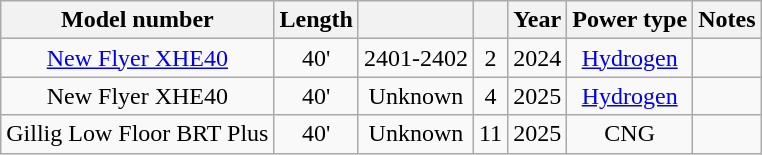<table class="wikitable">
<tr>
<th>Model number</th>
<th>Length</th>
<th></th>
<th></th>
<th>Year</th>
<th>Power type</th>
<th>Notes</th>
</tr>
<tr style="text-align:center;">
<td><a href='#'>New Flyer XHE40</a></td>
<td>40'</td>
<td>2401-2402</td>
<td>2</td>
<td>2024</td>
<td><a href='#'>Hydrogen</a></td>
<td></td>
</tr>
<tr style="text-align:center;">
<td>New Flyer XHE40</td>
<td>40'</td>
<td>Unknown</td>
<td>4</td>
<td>2025</td>
<td><a href='#'>Hydrogen</a></td>
<td align="left"></td>
</tr>
<tr style="text-align:center;">
<td>Gillig Low Floor BRT Plus</td>
<td>40'</td>
<td>Unknown</td>
<td>11</td>
<td>2025</td>
<td>CNG</td>
<td></td>
</tr>
</table>
